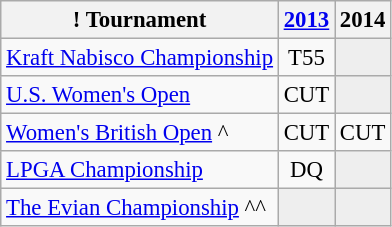<table class="wikitable" style="font-size:95%;text-align:center;">
<tr>
<th>! Tournament</th>
<th><a href='#'>2013</a></th>
<th>2014</th>
</tr>
<tr>
<td align=left><a href='#'>Kraft Nabisco Championship</a></td>
<td>T55</td>
<td style="background:#eeeeee;"></td>
</tr>
<tr>
<td align=left><a href='#'>U.S. Women's Open</a></td>
<td>CUT</td>
<td style="background:#eeeeee;"></td>
</tr>
<tr>
<td align=left><a href='#'>Women's British Open</a> ^</td>
<td>CUT</td>
<td>CUT</td>
</tr>
<tr>
<td align=left><a href='#'>LPGA Championship</a></td>
<td>DQ</td>
<td style="background:#eeeeee;"></td>
</tr>
<tr>
<td align=left><a href='#'>The Evian Championship</a> ^^</td>
<td style="background:#eeeeee;"></td>
<td style="background:#eeeeee;"></td>
</tr>
</table>
